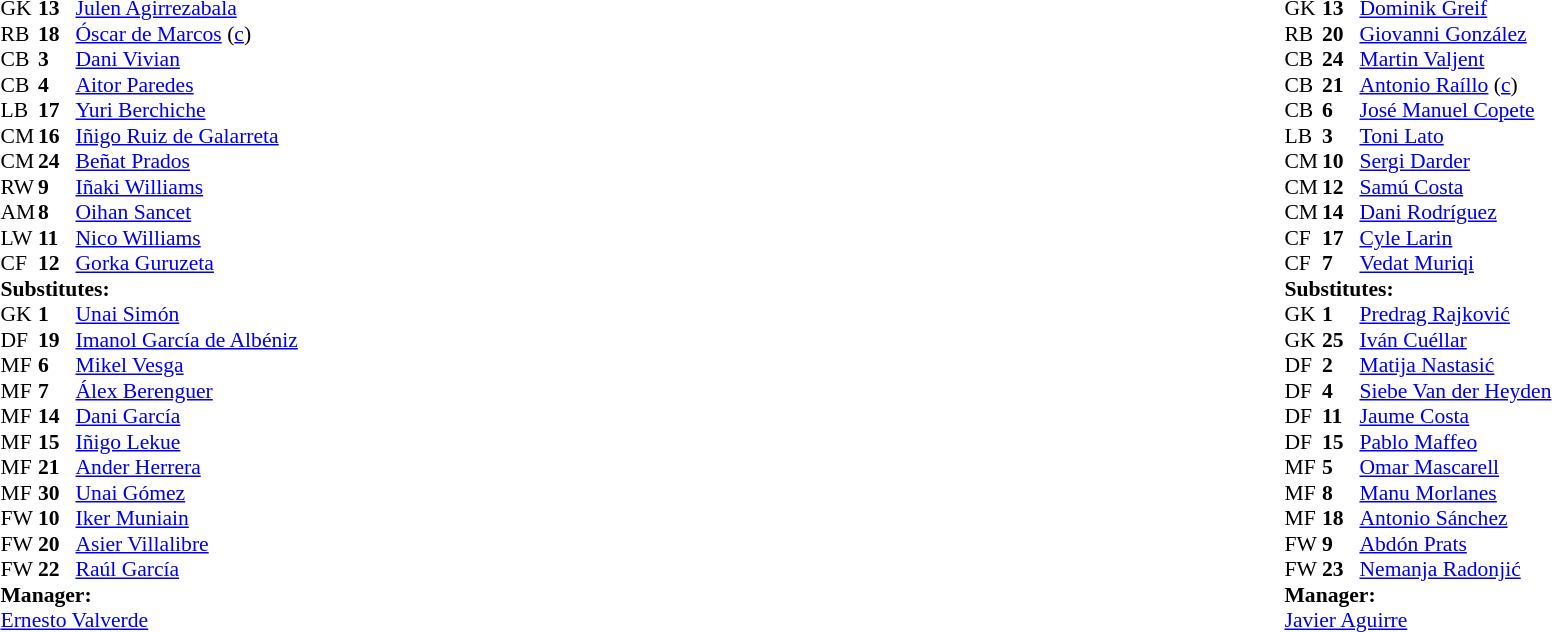<table width="100%">
<tr>
<td valign="top" width="40%"><br><table style="font-size:90%" cellspacing="0" cellpadding="0">
<tr>
<th width=25></th>
<th width=25></th>
</tr>
<tr>
<td>GK</td>
<td><strong>13</strong></td>
<td> <a href='#'>Julen Agirrezabala</a></td>
</tr>
<tr>
<td>RB</td>
<td><strong>18</strong></td>
<td> <a href='#'>Óscar de Marcos</a> (<a href='#'>c</a>)</td>
</tr>
<tr>
<td>CB</td>
<td><strong>3</strong></td>
<td> <a href='#'>Dani Vivian</a></td>
</tr>
<tr>
<td>CB</td>
<td><strong>4</strong></td>
<td> <a href='#'>Aitor Paredes</a></td>
<td></td>
</tr>
<tr>
<td>LB</td>
<td><strong>17</strong></td>
<td> <a href='#'>Yuri Berchiche</a></td>
<td></td>
<td></td>
</tr>
<tr>
<td>CM</td>
<td><strong>16</strong></td>
<td> <a href='#'>Iñigo Ruiz de Galarreta</a></td>
<td></td>
<td></td>
</tr>
<tr>
<td>CM</td>
<td><strong>24</strong></td>
<td> <a href='#'>Beñat Prados</a></td>
<td></td>
<td></td>
</tr>
<tr>
<td>RW</td>
<td><strong>9</strong></td>
<td> <a href='#'>Iñaki Williams</a></td>
<td></td>
<td></td>
</tr>
<tr>
<td>AM</td>
<td><strong>8</strong></td>
<td> <a href='#'>Oihan Sancet</a></td>
<td></td>
<td></td>
</tr>
<tr>
<td>LW</td>
<td><strong>11</strong></td>
<td> <a href='#'>Nico Williams</a></td>
</tr>
<tr>
<td>CF</td>
<td><strong>12</strong></td>
<td> <a href='#'>Gorka Guruzeta</a></td>
<td></td>
<td></td>
</tr>
<tr>
<td colspan=3><strong>Substitutes:</strong></td>
</tr>
<tr>
<td>GK</td>
<td><strong>1</strong></td>
<td> <a href='#'>Unai Simón</a></td>
</tr>
<tr>
<td>DF</td>
<td><strong>19</strong></td>
<td> <a href='#'>Imanol García de Albéniz</a></td>
</tr>
<tr>
<td>MF</td>
<td><strong>6</strong></td>
<td> <a href='#'>Mikel Vesga</a></td>
<td></td>
<td></td>
</tr>
<tr>
<td>MF</td>
<td><strong>7</strong></td>
<td> <a href='#'>Álex Berenguer</a></td>
<td></td>
<td></td>
</tr>
<tr>
<td>MF</td>
<td><strong>14</strong></td>
<td> <a href='#'>Dani García</a></td>
</tr>
<tr>
<td>MF</td>
<td><strong>15</strong></td>
<td> <a href='#'>Iñigo Lekue</a></td>
<td></td>
<td></td>
</tr>
<tr>
<td>MF</td>
<td><strong>21</strong></td>
<td> <a href='#'>Ander Herrera</a></td>
</tr>
<tr>
<td>MF</td>
<td><strong>30</strong></td>
<td> <a href='#'>Unai Gómez</a></td>
<td></td>
<td></td>
</tr>
<tr>
<td>FW</td>
<td><strong>10</strong></td>
<td> <a href='#'>Iker Muniain</a></td>
<td></td>
<td></td>
</tr>
<tr>
<td>FW</td>
<td><strong>20</strong></td>
<td> <a href='#'>Asier Villalibre</a></td>
</tr>
<tr>
<td>FW</td>
<td><strong>22</strong></td>
<td> <a href='#'>Raúl García</a></td>
<td></td>
<td></td>
</tr>
<tr>
<td colspan=3><strong>Manager:</strong></td>
</tr>
<tr>
<td colspan=3> <a href='#'>Ernesto Valverde</a></td>
</tr>
</table>
</td>
<td valign="top"></td>
<td valign="top" width="50%"><br><table style="font-size:90%; margin:auto" cellspacing="0" cellpadding="0">
<tr>
<th width=25></th>
<th width=25></th>
</tr>
<tr>
<td>GK</td>
<td><strong>13</strong></td>
<td> <a href='#'>Dominik Greif</a></td>
</tr>
<tr>
<td>RB</td>
<td><strong>20</strong></td>
<td> <a href='#'>Giovanni González</a></td>
</tr>
<tr>
<td>CB</td>
<td><strong>24</strong></td>
<td> <a href='#'>Martin Valjent</a></td>
<td></td>
<td></td>
</tr>
<tr>
<td>CB</td>
<td><strong>21</strong></td>
<td> <a href='#'>Antonio Raíllo</a> (<a href='#'>c</a>)</td>
</tr>
<tr>
<td>CB</td>
<td><strong>6</strong></td>
<td> <a href='#'>José Manuel Copete</a></td>
<td></td>
<td></td>
</tr>
<tr>
<td>LB</td>
<td><strong>3</strong></td>
<td> <a href='#'>Toni Lato</a></td>
<td></td>
<td></td>
</tr>
<tr>
<td>CM</td>
<td><strong>10</strong></td>
<td> <a href='#'>Sergi Darder</a></td>
<td></td>
<td></td>
</tr>
<tr>
<td>CM</td>
<td><strong>12</strong></td>
<td> <a href='#'>Samú Costa</a></td>
</tr>
<tr>
<td>CM</td>
<td><strong>14</strong></td>
<td> <a href='#'>Dani Rodríguez</a></td>
<td></td>
<td></td>
</tr>
<tr>
<td>CF</td>
<td><strong>17</strong></td>
<td> <a href='#'>Cyle Larin</a></td>
<td></td>
<td></td>
</tr>
<tr>
<td>CF</td>
<td><strong>7</strong></td>
<td> <a href='#'>Vedat Muriqi</a></td>
<td></td>
</tr>
<tr>
<td colspan=3><strong>Substitutes:</strong></td>
</tr>
<tr>
<td>GK</td>
<td><strong>1</strong></td>
<td> <a href='#'>Predrag Rajković</a></td>
</tr>
<tr>
<td>GK</td>
<td><strong>25</strong></td>
<td> <a href='#'>Iván Cuéllar</a></td>
</tr>
<tr>
<td>DF</td>
<td><strong>2</strong></td>
<td> <a href='#'>Matija Nastasić</a></td>
<td></td>
<td></td>
</tr>
<tr>
<td>DF</td>
<td><strong>4</strong></td>
<td> <a href='#'>Siebe Van der Heyden</a></td>
<td></td>
<td></td>
</tr>
<tr>
<td>DF</td>
<td><strong>11</strong></td>
<td> <a href='#'>Jaume Costa</a></td>
</tr>
<tr>
<td>DF</td>
<td><strong>15</strong></td>
<td> <a href='#'>Pablo Maffeo</a></td>
<td></td>
<td></td>
</tr>
<tr>
<td>MF</td>
<td><strong>5</strong></td>
<td> <a href='#'>Omar Mascarell</a></td>
</tr>
<tr>
<td>MF</td>
<td><strong>8</strong></td>
<td> <a href='#'>Manu Morlanes</a></td>
<td></td>
<td></td>
</tr>
<tr>
<td>MF</td>
<td><strong>18</strong></td>
<td> <a href='#'>Antonio Sánchez</a></td>
<td></td>
<td></td>
</tr>
<tr>
<td>FW</td>
<td><strong>9</strong></td>
<td> <a href='#'>Abdón Prats</a></td>
</tr>
<tr>
<td>FW</td>
<td><strong>23</strong></td>
<td> <a href='#'>Nemanja Radonjić</a></td>
<td></td>
<td></td>
</tr>
<tr>
<td colspan=3><strong>Manager:</strong></td>
</tr>
<tr>
<td colspan=3> <a href='#'>Javier Aguirre</a></td>
</tr>
</table>
</td>
</tr>
</table>
